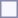<table style="border:1px solid #8888aa; background-color:#f7f8ff; padding:5px; font-size:95%; margin: 0px 12px 12px 0px;">
</table>
